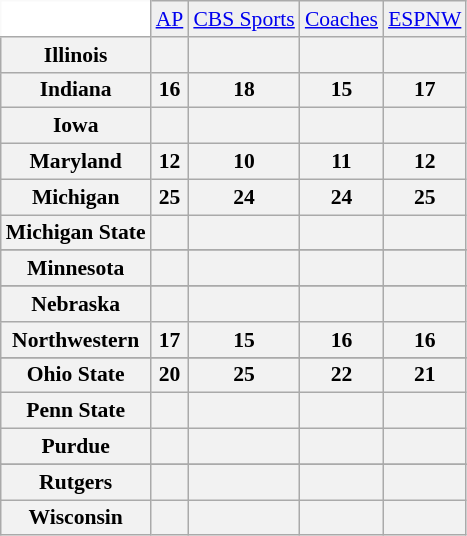<table class="wikitable" style="white-space:nowrap; font-size:90%;">
<tr>
<td style="background:white; border-top-style:hidden; border-left-style:hidden;"></td>
<td align="center" style="background:#f0f0f0;"><a href='#'>AP</a></td>
<td align="center" style="background:#f0f0f0;"><a href='#'>CBS Sports</a></td>
<td align="center" style="background:#f0f0f0;"><a href='#'>Coaches</a></td>
<td align="center" style="background:#f0f0f0;"><a href='#'>ESPNW</a></td>
</tr>
<tr style="text-align:center;">
<th style=>Illinois</th>
<th></th>
<th></th>
<th></th>
<th></th>
</tr>
<tr style="text-align:center;">
<th style=>Indiana</th>
<th>16</th>
<th>18</th>
<th>15</th>
<th>17</th>
</tr>
<tr style="text-align:center;">
<th style=>Iowa</th>
<th></th>
<th></th>
<th></th>
<th></th>
</tr>
<tr style="text-align:center;">
<th style=>Maryland</th>
<th>12</th>
<th>10</th>
<th>11</th>
<th>12</th>
</tr>
<tr style="text-align:center;">
<th style=>Michigan</th>
<th>25</th>
<th>24</th>
<th>24</th>
<th>25</th>
</tr>
<tr style="text-align:center;">
<th style=>Michigan State</th>
<th></th>
<th></th>
<th></th>
<th></th>
</tr>
<tr style="text-align:center;">
</tr>
<tr style="text-align:center;">
<th style=>Minnesota</th>
<th></th>
<th></th>
<th></th>
<th></th>
</tr>
<tr style="text-align:center;">
</tr>
<tr style="text-align:center;">
<th style=>Nebraska</th>
<th></th>
<th></th>
<th></th>
<th></th>
</tr>
<tr style="text-align:center;">
<th style=>Northwestern</th>
<th>17</th>
<th>15</th>
<th>16</th>
<th>16</th>
</tr>
<tr style="text-align:center;">
</tr>
<tr style="text-align:center;">
<th style=>Ohio State</th>
<th>20</th>
<th>25</th>
<th>22</th>
<th>21</th>
</tr>
<tr style="text-align:center;">
<th style=>Penn State</th>
<th></th>
<th></th>
<th></th>
<th></th>
</tr>
<tr style="text-align:center;">
<th style=>Purdue</th>
<th></th>
<th></th>
<th></th>
<th></th>
</tr>
<tr style="text-align:center;">
</tr>
<tr style="text-align:center;">
<th style=>Rutgers</th>
<th></th>
<th></th>
<th></th>
<th></th>
</tr>
<tr style="text-align:center;">
<th style=>Wisconsin</th>
<th></th>
<th></th>
<th></th>
<th></th>
</tr>
</table>
